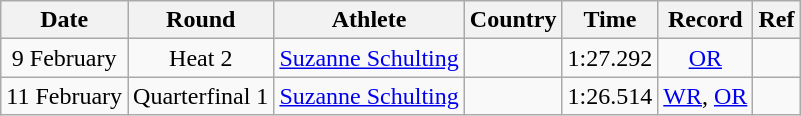<table class="wikitable sortable" style="text-align:center">
<tr>
<th>Date</th>
<th>Round</th>
<th>Athlete</th>
<th>Country</th>
<th>Time</th>
<th>Record</th>
<th>Ref</th>
</tr>
<tr>
<td>9 February</td>
<td>Heat 2</td>
<td align=left><a href='#'>Suzanne Schulting</a></td>
<td align=left></td>
<td>1:27.292</td>
<td><a href='#'>OR</a></td>
<td></td>
</tr>
<tr>
<td>11 February</td>
<td>Quarterfinal 1</td>
<td align=left><a href='#'>Suzanne Schulting</a></td>
<td align=left></td>
<td>1:26.514</td>
<td><a href='#'>WR</a>, <a href='#'>OR</a></td>
<td></td>
</tr>
</table>
